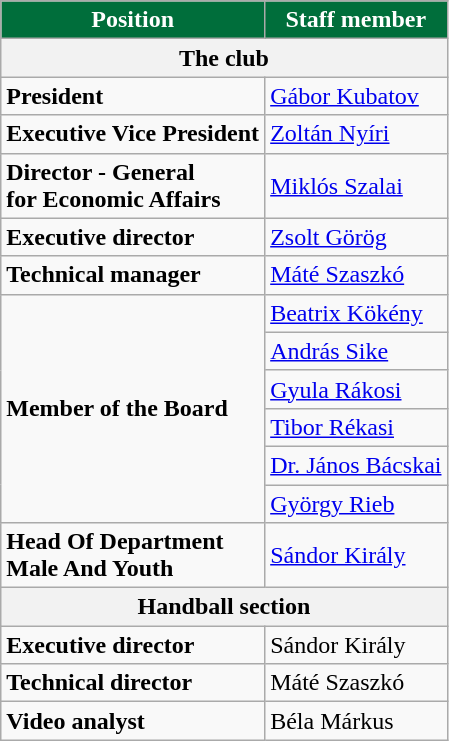<table class="wikitable">
<tr>
<th style="color:white; background:#006E3B">Position</th>
<th style="color:white; background:#006E3B">Staff member</th>
</tr>
<tr>
<th colspan=2>The club</th>
</tr>
<tr>
<td><strong>President</strong></td>
<td> <a href='#'>Gábor Kubatov</a></td>
</tr>
<tr>
<td><strong>Executive Vice President</strong></td>
<td> <a href='#'>Zoltán Nyíri</a></td>
</tr>
<tr>
<td><strong>Director - General<br>for Economic Affairs</strong></td>
<td> <a href='#'>Miklós Szalai</a></td>
</tr>
<tr>
<td><strong>Executive director</strong></td>
<td> <a href='#'>Zsolt Görög</a></td>
</tr>
<tr>
<td><strong>Technical manager</strong></td>
<td> <a href='#'>Máté Szaszkó</a></td>
</tr>
<tr>
<td rowspan=6><strong>Member of the Board</strong></td>
<td> <a href='#'>Beatrix Kökény</a></td>
</tr>
<tr>
<td> <a href='#'>András Sike</a></td>
</tr>
<tr>
<td> <a href='#'>Gyula Rákosi</a></td>
</tr>
<tr>
<td> <a href='#'>Tibor Rékasi</a></td>
</tr>
<tr>
<td> <a href='#'>Dr. János Bácskai</a></td>
</tr>
<tr>
<td> <a href='#'>György Rieb</a></td>
</tr>
<tr>
<td><strong>Head Of Department<br>Male And Youth</strong></td>
<td> <a href='#'>Sándor Király</a></td>
</tr>
<tr>
<th colspan=2>Handball section</th>
</tr>
<tr>
<td><strong>Executive director</strong></td>
<td>Sándor Király</td>
</tr>
<tr>
<td><strong>Technical director</strong></td>
<td>Máté Szaszkó</td>
</tr>
<tr>
<td><strong>Video analyst</strong></td>
<td>Béla Márkus</td>
</tr>
</table>
